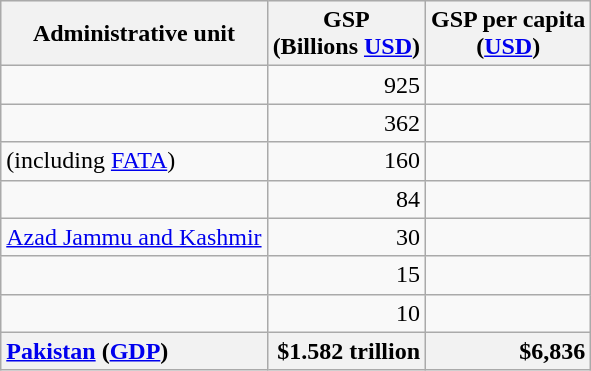<table class="wikitable sortable">
<tr style="background: #efefef;">
<th>Administrative unit</th>
<th>GSP<br>(Billions <a href='#'>USD</a>)</th>
<th>GSP per capita<br>(<a href='#'>USD</a>)</th>
</tr>
<tr>
<td></td>
<td style="text-align: right;">925</td>
<td style="text-align: right;"></td>
</tr>
<tr>
<td></td>
<td style="text-align: right;">362</td>
<td style="text-align: right;"></td>
</tr>
<tr>
<td> (including <a href='#'>FATA</a>)</td>
<td style="text-align: right;">160</td>
<td style="text-align: right;"></td>
</tr>
<tr>
<td></td>
<td style="text-align: right;">84</td>
<td style="text-align: right;"></td>
</tr>
<tr>
<td> <a href='#'>Azad Jammu and Kashmir</a></td>
<td style="text-align: Right;">30</td>
<td style="text-align: right;"></td>
</tr>
<tr>
<td></td>
<td style="text-align: right;">15</td>
<td style="text-align: right;"></td>
</tr>
<tr>
<td></td>
<td style="text-align: right;">10</td>
<td style="text-align: right;"></td>
</tr>
<tr>
<th style="text-align: left;"> <a href='#'>Pakistan</a> (<a href='#'>GDP</a>)</th>
<th style="text-align: right;">$1.582 trillion</th>
<th style="text-align: right;">$6,836</th>
</tr>
</table>
